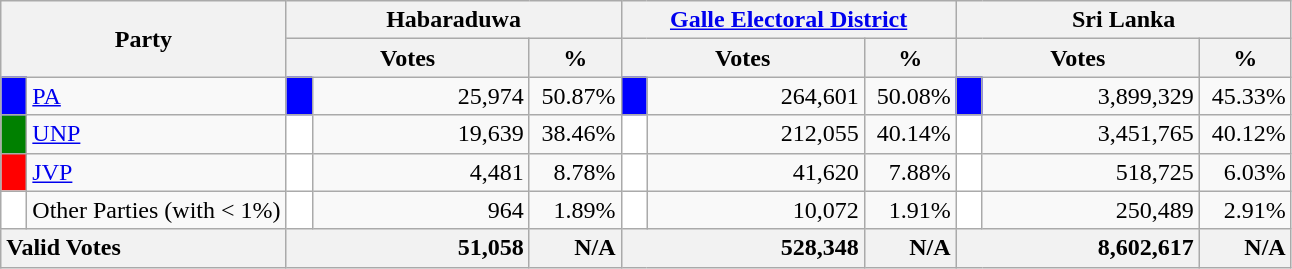<table class="wikitable">
<tr>
<th colspan="2" width="144px"rowspan="2">Party</th>
<th colspan="3" width="216px">Habaraduwa</th>
<th colspan="3" width="216px"><a href='#'>Galle Electoral District</a></th>
<th colspan="3" width="216px">Sri Lanka</th>
</tr>
<tr>
<th colspan="2" width="144px">Votes</th>
<th>%</th>
<th colspan="2" width="144px">Votes</th>
<th>%</th>
<th colspan="2" width="144px">Votes</th>
<th>%</th>
</tr>
<tr>
<td style="background-color:blue;" width="10px"></td>
<td style="text-align:left;"><a href='#'>PA</a></td>
<td style="background-color:blue;" width="10px"></td>
<td style="text-align:right;">25,974</td>
<td style="text-align:right;">50.87%</td>
<td style="background-color:blue;" width="10px"></td>
<td style="text-align:right;">264,601</td>
<td style="text-align:right;">50.08%</td>
<td style="background-color:blue;" width="10px"></td>
<td style="text-align:right;">3,899,329</td>
<td style="text-align:right;">45.33%</td>
</tr>
<tr>
<td style="background-color:green;" width="10px"></td>
<td style="text-align:left;"><a href='#'>UNP</a></td>
<td style="background-color:white;" width="10px"></td>
<td style="text-align:right;">19,639</td>
<td style="text-align:right;">38.46%</td>
<td style="background-color:white;" width="10px"></td>
<td style="text-align:right;">212,055</td>
<td style="text-align:right;">40.14%</td>
<td style="background-color:white;" width="10px"></td>
<td style="text-align:right;">3,451,765</td>
<td style="text-align:right;">40.12%</td>
</tr>
<tr>
<td style="background-color:red;" width="10px"></td>
<td style="text-align:left;"><a href='#'>JVP</a></td>
<td style="background-color:white;" width="10px"></td>
<td style="text-align:right;">4,481</td>
<td style="text-align:right;">8.78%</td>
<td style="background-color:white;" width="10px"></td>
<td style="text-align:right;">41,620</td>
<td style="text-align:right;">7.88%</td>
<td style="background-color:white;" width="10px"></td>
<td style="text-align:right;">518,725</td>
<td style="text-align:right;">6.03%</td>
</tr>
<tr>
<td style="background-color:white;" width="10px"></td>
<td style="text-align:left;">Other Parties (with < 1%)</td>
<td style="background-color:white;" width="10px"></td>
<td style="text-align:right;">964</td>
<td style="text-align:right;">1.89%</td>
<td style="background-color:white;" width="10px"></td>
<td style="text-align:right;">10,072</td>
<td style="text-align:right;">1.91%</td>
<td style="background-color:white;" width="10px"></td>
<td style="text-align:right;">250,489</td>
<td style="text-align:right;">2.91%</td>
</tr>
<tr>
<th colspan="2" width="144px"style="text-align:left;">Valid Votes</th>
<th style="text-align:right;"colspan="2" width="144px">51,058</th>
<th style="text-align:right;">N/A</th>
<th style="text-align:right;"colspan="2" width="144px">528,348</th>
<th style="text-align:right;">N/A</th>
<th style="text-align:right;"colspan="2" width="144px">8,602,617</th>
<th style="text-align:right;">N/A</th>
</tr>
</table>
